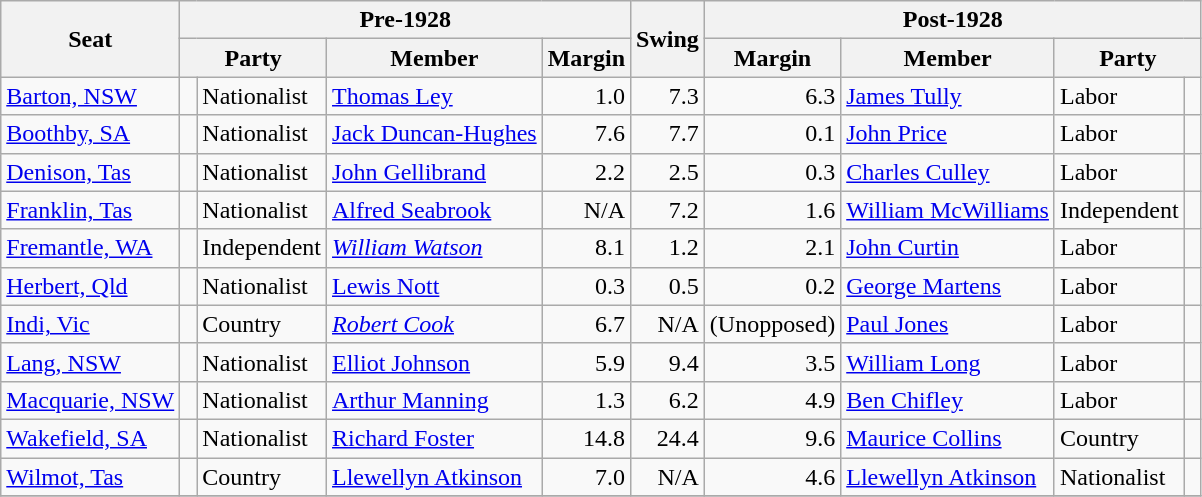<table class="wikitable">
<tr>
<th rowspan="2">Seat</th>
<th colspan="4">Pre-1928</th>
<th rowspan="2">Swing</th>
<th colspan="4">Post-1928</th>
</tr>
<tr>
<th colspan="2">Party</th>
<th>Member</th>
<th>Margin</th>
<th>Margin</th>
<th>Member</th>
<th colspan="2">Party</th>
</tr>
<tr>
<td><a href='#'>Barton, NSW</a></td>
<td> </td>
<td>Nationalist</td>
<td><a href='#'>Thomas Ley</a></td>
<td style="text-align:right;">1.0</td>
<td style="text-align:right;">7.3</td>
<td style="text-align:right;">6.3</td>
<td><a href='#'>James Tully</a></td>
<td>Labor</td>
<td> </td>
</tr>
<tr>
<td><a href='#'>Boothby, SA</a></td>
<td> </td>
<td>Nationalist</td>
<td><a href='#'>Jack Duncan-Hughes</a></td>
<td style="text-align:right;">7.6</td>
<td style="text-align:right;">7.7</td>
<td style="text-align:right;">0.1</td>
<td><a href='#'>John Price</a></td>
<td>Labor</td>
<td> </td>
</tr>
<tr>
<td><a href='#'>Denison, Tas</a></td>
<td> </td>
<td>Nationalist</td>
<td><a href='#'>John Gellibrand</a></td>
<td style="text-align:right;">2.2</td>
<td style="text-align:right;">2.5</td>
<td style="text-align:right;">0.3</td>
<td><a href='#'>Charles Culley</a></td>
<td>Labor</td>
<td> </td>
</tr>
<tr>
<td><a href='#'>Franklin, Tas</a></td>
<td> </td>
<td>Nationalist</td>
<td><a href='#'>Alfred Seabrook</a></td>
<td style="text-align:right;">N/A</td>
<td style="text-align:right;">7.2</td>
<td style="text-align:right;">1.6</td>
<td><a href='#'>William McWilliams</a></td>
<td>Independent</td>
<td> </td>
</tr>
<tr>
<td><a href='#'>Fremantle, WA</a></td>
<td> </td>
<td>Independent</td>
<td><em><a href='#'>William Watson</a></em></td>
<td style="text-align:right;">8.1</td>
<td style="text-align:right;">1.2</td>
<td style="text-align:right;">2.1</td>
<td><a href='#'>John Curtin</a></td>
<td>Labor</td>
<td> </td>
</tr>
<tr>
<td><a href='#'>Herbert, Qld</a></td>
<td> </td>
<td>Nationalist</td>
<td><a href='#'>Lewis Nott</a></td>
<td style="text-align:right;">0.3</td>
<td style="text-align:right;">0.5</td>
<td style="text-align:right;">0.2</td>
<td><a href='#'>George Martens</a></td>
<td>Labor</td>
<td> </td>
</tr>
<tr>
<td><a href='#'>Indi, Vic</a></td>
<td> </td>
<td>Country</td>
<td><em><a href='#'>Robert Cook</a></em></td>
<td style="text-align:right;">6.7</td>
<td style="text-align:right;">N/A</td>
<td style="text-align:right;">(Unopposed)</td>
<td><a href='#'>Paul Jones</a></td>
<td>Labor</td>
<td> </td>
</tr>
<tr>
<td><a href='#'>Lang, NSW</a></td>
<td> </td>
<td>Nationalist</td>
<td><a href='#'>Elliot Johnson</a></td>
<td style="text-align:right;">5.9</td>
<td style="text-align:right;">9.4</td>
<td style="text-align:right;">3.5</td>
<td><a href='#'>William Long</a></td>
<td>Labor</td>
<td> </td>
</tr>
<tr>
<td><a href='#'>Macquarie, NSW</a></td>
<td> </td>
<td>Nationalist</td>
<td><a href='#'>Arthur Manning</a></td>
<td style="text-align:right;">1.3</td>
<td style="text-align:right;">6.2</td>
<td style="text-align:right;">4.9</td>
<td><a href='#'>Ben Chifley</a></td>
<td>Labor</td>
<td> </td>
</tr>
<tr>
<td><a href='#'>Wakefield, SA</a></td>
<td> </td>
<td>Nationalist</td>
<td><a href='#'>Richard Foster</a></td>
<td style="text-align:right;">14.8</td>
<td style="text-align:right;">24.4</td>
<td style="text-align:right;">9.6</td>
<td><a href='#'>Maurice Collins</a></td>
<td>Country</td>
<td> </td>
</tr>
<tr>
<td><a href='#'>Wilmot, Tas</a></td>
<td> </td>
<td>Country</td>
<td><a href='#'>Llewellyn Atkinson</a></td>
<td style="text-align:right;">7.0</td>
<td style="text-align:right;">N/A</td>
<td style="text-align:right;">4.6</td>
<td><a href='#'>Llewellyn Atkinson</a></td>
<td>Nationalist</td>
<td> </td>
</tr>
<tr>
</tr>
</table>
